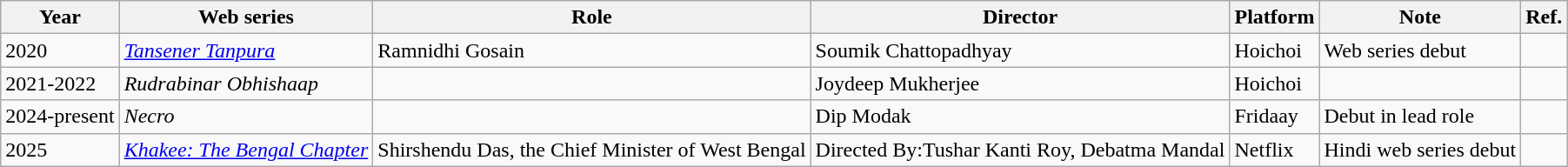<table class="wikitable sortable">
<tr>
<th scope="col">Year</th>
<th scope="col">Web series</th>
<th scope="col">Role</th>
<th scope="col">Director</th>
<th scope="col">Platform</th>
<th scope="col">Note</th>
<th scope="col">Ref.</th>
</tr>
<tr>
<td>2020</td>
<td><em><a href='#'>Tansener Tanpura</a></em></td>
<td>Ramnidhi Gosain</td>
<td>Soumik Chattopadhyay</td>
<td>Hoichoi</td>
<td>Web series debut</td>
<td></td>
</tr>
<tr>
<td>2021-2022</td>
<td><em>Rudrabinar Obhishaap</em></td>
<td></td>
<td>Joydeep Mukherjee</td>
<td>Hoichoi</td>
<td></td>
<td></td>
</tr>
<tr>
<td>2024-present</td>
<td><em>Necro</em></td>
<td></td>
<td>Dip Modak</td>
<td>Fridaay</td>
<td>Debut in lead role</td>
<td></td>
</tr>
<tr>
<td>2025</td>
<td><a href='#'><em>Khakee: The Bengal Chapter</em></a></td>
<td>Shirshendu Das, the Chief Minister of West Bengal</td>
<td Charector: Shirshendu Das, the Chief Minister of West Bengal>Directed By:Tushar Kanti Roy, Debatma Mandal</td>
<td>Netflix</td>
<td>Hindi web series debut</td>
<td></td>
</tr>
</table>
